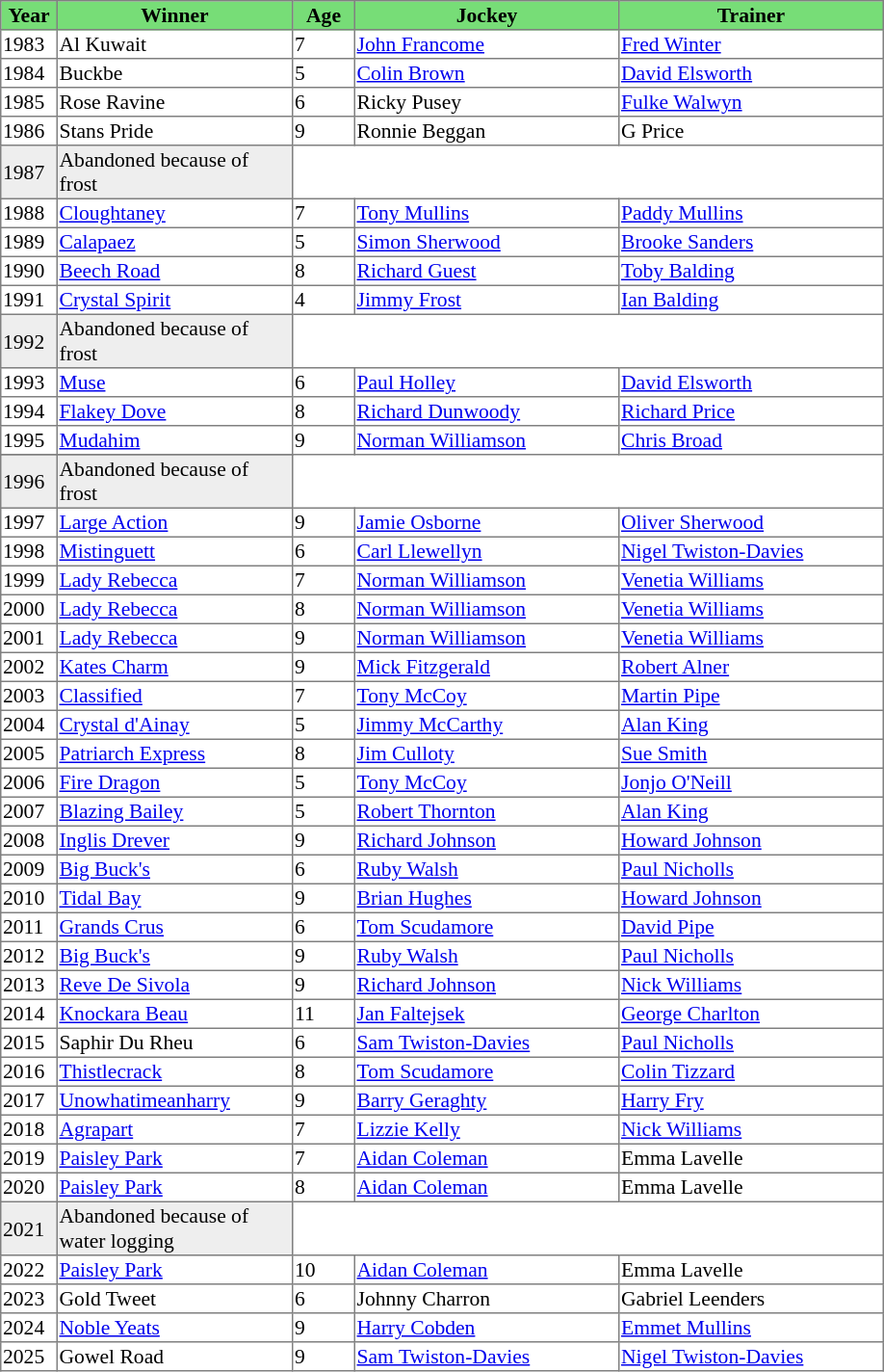<table class = "sortable" | border="1" style="border-collapse: collapse; font-size:90%">
<tr bgcolor="#77dd77" align="center">
<th width="36px"><strong>Year</strong><br></th>
<th width="160px"><strong>Winner</strong><br></th>
<th width="40px"><strong>Age</strong><br></th>
<th width="180px"><strong>Jockey</strong><br></th>
<th width="180px"><strong>Trainer</strong><br></th>
</tr>
<tr>
<td>1983</td>
<td>Al Kuwait</td>
<td>7</td>
<td><a href='#'>John Francome</a></td>
<td><a href='#'>Fred Winter</a></td>
</tr>
<tr>
<td>1984</td>
<td>Buckbe</td>
<td>5</td>
<td><a href='#'>Colin Brown</a></td>
<td><a href='#'>David Elsworth</a></td>
</tr>
<tr>
<td>1985</td>
<td>Rose Ravine</td>
<td>6</td>
<td>Ricky Pusey</td>
<td><a href='#'>Fulke Walwyn</a></td>
</tr>
<tr>
<td>1986</td>
<td>Stans Pride</td>
<td>9</td>
<td>Ronnie Beggan</td>
<td>G Price</td>
</tr>
<tr bgcolor="#eeeeee">
<td>1987<td>Abandoned because of frost</td></td>
</tr>
<tr>
<td>1988</td>
<td><a href='#'>Cloughtaney</a></td>
<td>7</td>
<td><a href='#'>Tony Mullins</a></td>
<td><a href='#'>Paddy Mullins</a></td>
</tr>
<tr>
<td>1989</td>
<td><a href='#'>Calapaez</a></td>
<td>5</td>
<td><a href='#'>Simon Sherwood</a></td>
<td><a href='#'>Brooke Sanders</a></td>
</tr>
<tr>
<td>1990</td>
<td><a href='#'>Beech Road</a></td>
<td>8</td>
<td><a href='#'>Richard Guest</a></td>
<td><a href='#'>Toby Balding</a></td>
</tr>
<tr>
<td>1991</td>
<td><a href='#'>Crystal Spirit</a></td>
<td>4</td>
<td><a href='#'>Jimmy Frost</a></td>
<td><a href='#'>Ian Balding</a></td>
</tr>
<tr bgcolor="#eeeeee">
<td>1992<td>Abandoned because of frost</td></td>
</tr>
<tr>
<td>1993</td>
<td><a href='#'>Muse</a></td>
<td>6</td>
<td><a href='#'>Paul Holley</a></td>
<td><a href='#'>David Elsworth</a></td>
</tr>
<tr>
<td>1994</td>
<td><a href='#'>Flakey Dove</a></td>
<td>8</td>
<td><a href='#'>Richard Dunwoody</a></td>
<td><a href='#'>Richard Price</a></td>
</tr>
<tr>
<td>1995</td>
<td><a href='#'>Mudahim</a></td>
<td>9</td>
<td><a href='#'>Norman Williamson</a></td>
<td><a href='#'>Chris Broad</a></td>
</tr>
<tr bgcolor="#eeeeee">
</tr>
<tr bgcolor="#eeeeee">
<td>1996<td>Abandoned because of frost</td></td>
</tr>
<tr>
<td>1997</td>
<td><a href='#'>Large Action</a></td>
<td>9</td>
<td><a href='#'>Jamie Osborne</a></td>
<td><a href='#'>Oliver Sherwood</a></td>
</tr>
<tr>
<td>1998</td>
<td><a href='#'>Mistinguett</a></td>
<td>6</td>
<td><a href='#'>Carl Llewellyn</a></td>
<td><a href='#'>Nigel Twiston-Davies</a></td>
</tr>
<tr>
<td>1999</td>
<td><a href='#'>Lady Rebecca</a></td>
<td>7</td>
<td><a href='#'>Norman Williamson</a></td>
<td><a href='#'>Venetia Williams</a></td>
</tr>
<tr>
<td>2000</td>
<td><a href='#'>Lady Rebecca</a></td>
<td>8</td>
<td><a href='#'>Norman Williamson</a></td>
<td><a href='#'>Venetia Williams</a></td>
</tr>
<tr>
<td>2001</td>
<td><a href='#'>Lady Rebecca</a></td>
<td>9</td>
<td><a href='#'>Norman Williamson</a></td>
<td><a href='#'>Venetia Williams</a></td>
</tr>
<tr>
<td>2002</td>
<td><a href='#'>Kates Charm</a></td>
<td>9</td>
<td><a href='#'>Mick Fitzgerald</a></td>
<td><a href='#'>Robert Alner</a></td>
</tr>
<tr>
<td>2003</td>
<td><a href='#'>Classified</a></td>
<td>7</td>
<td><a href='#'>Tony McCoy</a></td>
<td><a href='#'>Martin Pipe</a></td>
</tr>
<tr>
<td>2004</td>
<td><a href='#'>Crystal d'Ainay</a></td>
<td>5</td>
<td><a href='#'>Jimmy McCarthy</a></td>
<td><a href='#'>Alan King</a></td>
</tr>
<tr>
<td>2005</td>
<td><a href='#'>Patriarch Express</a></td>
<td>8</td>
<td><a href='#'>Jim Culloty</a></td>
<td><a href='#'>Sue Smith</a></td>
</tr>
<tr>
<td>2006</td>
<td><a href='#'>Fire Dragon</a> </td>
<td>5</td>
<td><a href='#'>Tony McCoy</a></td>
<td><a href='#'>Jonjo O'Neill</a></td>
</tr>
<tr>
<td>2007</td>
<td><a href='#'>Blazing Bailey</a></td>
<td>5</td>
<td><a href='#'>Robert Thornton</a></td>
<td><a href='#'>Alan King</a></td>
</tr>
<tr>
<td>2008</td>
<td><a href='#'>Inglis Drever</a></td>
<td>9</td>
<td><a href='#'>Richard Johnson</a></td>
<td><a href='#'>Howard Johnson</a></td>
</tr>
<tr>
<td>2009</td>
<td><a href='#'>Big Buck's</a></td>
<td>6</td>
<td><a href='#'>Ruby Walsh</a></td>
<td><a href='#'>Paul Nicholls</a></td>
</tr>
<tr>
<td>2010</td>
<td><a href='#'>Tidal Bay</a></td>
<td>9</td>
<td><a href='#'>Brian Hughes</a></td>
<td><a href='#'>Howard Johnson</a></td>
</tr>
<tr>
<td>2011</td>
<td><a href='#'>Grands Crus</a></td>
<td>6</td>
<td><a href='#'>Tom Scudamore</a></td>
<td><a href='#'>David Pipe</a></td>
</tr>
<tr>
<td>2012</td>
<td><a href='#'>Big Buck's</a></td>
<td>9</td>
<td><a href='#'>Ruby Walsh</a></td>
<td><a href='#'>Paul Nicholls</a></td>
</tr>
<tr>
<td>2013</td>
<td><a href='#'>Reve De Sivola</a></td>
<td>9</td>
<td><a href='#'>Richard Johnson</a></td>
<td><a href='#'>Nick Williams</a></td>
</tr>
<tr>
<td>2014</td>
<td><a href='#'>Knockara Beau</a></td>
<td>11</td>
<td><a href='#'>Jan Faltejsek</a></td>
<td><a href='#'>George Charlton</a></td>
</tr>
<tr>
<td>2015</td>
<td>Saphir Du Rheu</td>
<td>6</td>
<td><a href='#'>Sam Twiston-Davies</a></td>
<td><a href='#'>Paul Nicholls</a></td>
</tr>
<tr>
<td>2016</td>
<td><a href='#'>Thistlecrack</a></td>
<td>8</td>
<td><a href='#'>Tom Scudamore</a></td>
<td><a href='#'>Colin Tizzard</a></td>
</tr>
<tr>
<td>2017</td>
<td><a href='#'>Unowhatimeanharry</a></td>
<td>9</td>
<td><a href='#'>Barry Geraghty</a></td>
<td><a href='#'>Harry Fry</a></td>
</tr>
<tr>
<td>2018</td>
<td><a href='#'>Agrapart</a></td>
<td>7</td>
<td><a href='#'>Lizzie Kelly</a></td>
<td><a href='#'>Nick Williams</a></td>
</tr>
<tr>
<td>2019</td>
<td><a href='#'>Paisley Park</a></td>
<td>7</td>
<td><a href='#'>Aidan Coleman</a></td>
<td>Emma Lavelle</td>
</tr>
<tr>
<td>2020</td>
<td><a href='#'>Paisley Park</a></td>
<td>8</td>
<td><a href='#'>Aidan Coleman</a></td>
<td>Emma Lavelle</td>
</tr>
<tr bgcolor="#eeeeee">
<td>2021<td>Abandoned because of water logging</td></td>
</tr>
<tr>
<td>2022</td>
<td><a href='#'>Paisley Park</a></td>
<td>10</td>
<td><a href='#'>Aidan Coleman</a></td>
<td>Emma Lavelle</td>
</tr>
<tr>
<td>2023</td>
<td>Gold Tweet</td>
<td>6</td>
<td>Johnny Charron</td>
<td>Gabriel Leenders</td>
</tr>
<tr>
<td>2024</td>
<td><a href='#'>Noble Yeats</a></td>
<td>9</td>
<td><a href='#'>Harry Cobden</a></td>
<td><a href='#'>Emmet Mullins</a></td>
</tr>
<tr>
<td>2025</td>
<td>Gowel Road</td>
<td>9</td>
<td><a href='#'>Sam Twiston-Davies</a></td>
<td><a href='#'>Nigel Twiston-Davies</a></td>
</tr>
</table>
